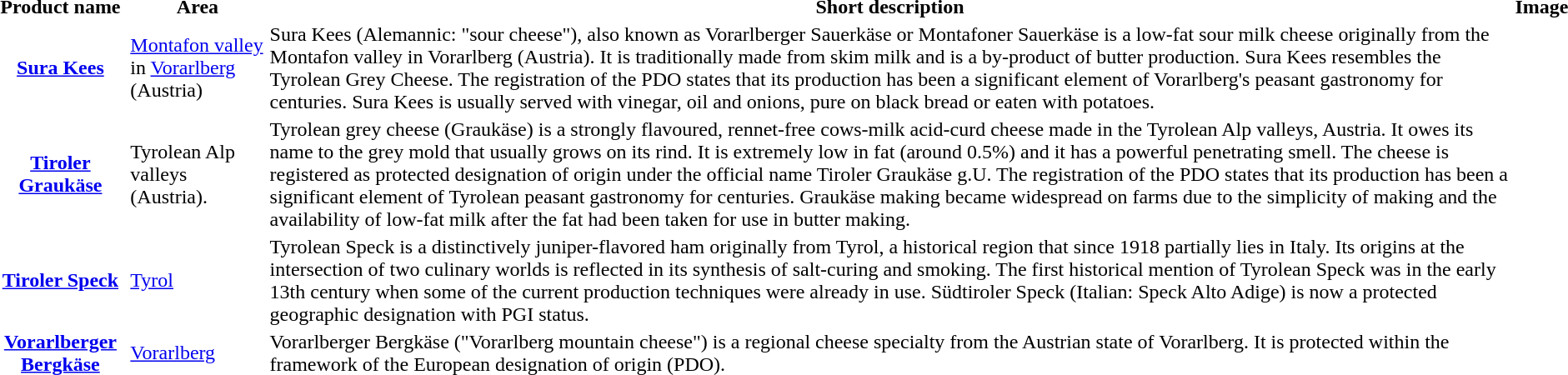<table>
<tr>
<th>Product name</th>
<th>Area</th>
<th>Short description</th>
<th>Image</th>
</tr>
<tr>
<th><a href='#'>Sura Kees</a></th>
<td><a href='#'>Montafon valley</a> in <a href='#'>Vorarlberg</a> (Austria)</td>
<td>Sura Kees (Alemannic: "sour cheese"), also known as Vorarlberger Sauerkäse or Montafoner Sauerkäse is a low-fat sour milk cheese originally from the Montafon valley in Vorarlberg (Austria). It is traditionally made from skim milk and is a by-product of butter production. Sura Kees resembles the Tyrolean Grey Cheese. The registration of the PDO states that its production has been a significant element of Vorarlberg's peasant gastronomy for centuries. Sura Kees is usually served with vinegar, oil and onions, pure on black bread or eaten with potatoes.</td>
<td></td>
</tr>
<tr>
<th><a href='#'>Tiroler Graukäse</a></th>
<td>Tyrolean Alp valleys (Austria).</td>
<td>Tyrolean grey cheese (Graukäse) is a strongly flavoured, rennet-free cows-milk acid-curd cheese made in the Tyrolean Alp valleys, Austria. It owes its name to the grey mold that usually grows on its rind. It is extremely low in fat (around 0.5%) and it has a powerful penetrating smell. The cheese is registered as protected designation of origin under the official name Tiroler Graukäse g.U. The registration of the PDO states that its production has been a significant element of Tyrolean peasant gastronomy for centuries. Graukäse making became widespread on farms due to the simplicity of making and the availability of low-fat milk after the fat had been taken for use in butter making.</td>
<td></td>
</tr>
<tr>
<th><a href='#'>Tiroler Speck</a></th>
<td><a href='#'>Tyrol</a></td>
<td>Tyrolean Speck is a distinctively juniper-flavored ham originally from Tyrol, a historical region that since 1918 partially lies in Italy. Its origins at the intersection of two culinary worlds is reflected in its synthesis of salt-curing and smoking. The first historical mention of Tyrolean Speck was in the early 13th century when some of the current production techniques were already in use. Südtiroler Speck (Italian: Speck Alto Adige) is now a protected geographic designation with PGI status.</td>
<td></td>
</tr>
<tr>
<th><a href='#'>Vorarlberger Bergkäse</a></th>
<td><a href='#'>Vorarlberg</a></td>
<td>Vorarlberger Bergkäse ("Vorarlberg mountain cheese") is a regional cheese specialty from the Austrian state of Vorarlberg. It is protected within the framework of the European designation of origin (PDO).</td>
<td></td>
</tr>
<tr>
</tr>
</table>
